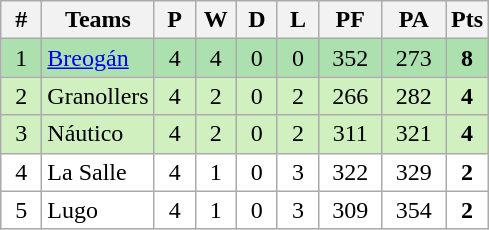<table class="wikitable" style="text-align: center;">
<tr>
<th width=20>#</th>
<th>Teams</th>
<th width=20>P</th>
<th width=20>W</th>
<th width=20>D</th>
<th width=20>L</th>
<th width=35>PF</th>
<th width=35>PA</th>
<th width=20>Pts</th>
</tr>
<tr bgcolor=ACE1AF>
<td>1</td>
<td align=left><a href='#'>Breogán</a></td>
<td>4</td>
<td>4</td>
<td>0</td>
<td>0</td>
<td>352</td>
<td>273</td>
<td><strong>8</strong></td>
</tr>
<tr bgcolor=D0F0C0>
<td>2</td>
<td align=left>Granollers</td>
<td>4</td>
<td>2</td>
<td>0</td>
<td>2</td>
<td>266</td>
<td>282</td>
<td><strong>4</strong></td>
</tr>
<tr bgcolor=D0F0C0>
<td>3</td>
<td align=left>Náutico</td>
<td>4</td>
<td>2</td>
<td>0</td>
<td>2</td>
<td>311</td>
<td>321</td>
<td><strong>4</strong></td>
</tr>
<tr bgcolor=FFFFFF>
<td>4</td>
<td align=left>La Salle</td>
<td>4</td>
<td>1</td>
<td>0</td>
<td>3</td>
<td>322</td>
<td>329</td>
<td><strong>2</strong></td>
</tr>
<tr bgcolor=FFFFFF>
<td>5</td>
<td align=left>Lugo</td>
<td>4</td>
<td>1</td>
<td>0</td>
<td>3</td>
<td>309</td>
<td>354</td>
<td><strong>2</strong></td>
</tr>
</table>
